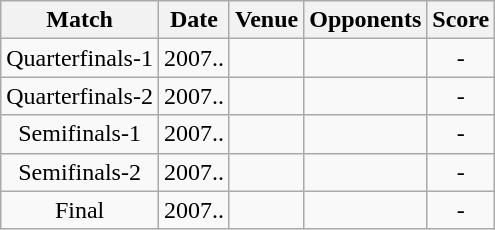<table class="wikitable" style="text-align:center;">
<tr>
<th>Match</th>
<th>Date</th>
<th>Venue</th>
<th>Opponents</th>
<th>Score</th>
</tr>
<tr>
<td>Quarterfinals-1</td>
<td>2007..</td>
<td><a href='#'></a></td>
<td><a href='#'></a></td>
<td>-</td>
</tr>
<tr>
<td>Quarterfinals-2</td>
<td>2007..</td>
<td><a href='#'></a></td>
<td><a href='#'></a></td>
<td>-</td>
</tr>
<tr>
<td>Semifinals-1</td>
<td>2007..</td>
<td><a href='#'></a></td>
<td><a href='#'></a></td>
<td>-</td>
</tr>
<tr>
<td>Semifinals-2</td>
<td>2007..</td>
<td><a href='#'></a></td>
<td><a href='#'></a></td>
<td>-</td>
</tr>
<tr>
<td>Final</td>
<td>2007..</td>
<td><a href='#'></a></td>
<td><a href='#'></a></td>
<td>-</td>
</tr>
</table>
